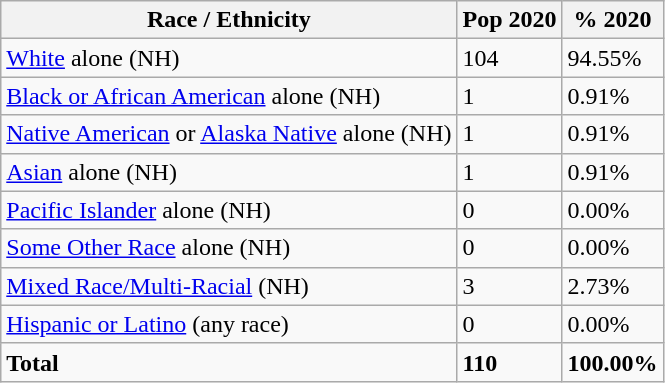<table class="wikitable">
<tr>
<th>Race / Ethnicity</th>
<th>Pop 2020</th>
<th>% 2020</th>
</tr>
<tr>
<td><a href='#'>White</a> alone (NH)</td>
<td>104</td>
<td>94.55%</td>
</tr>
<tr>
<td><a href='#'>Black or African American</a> alone (NH)</td>
<td>1</td>
<td>0.91%</td>
</tr>
<tr>
<td><a href='#'>Native American</a> or <a href='#'>Alaska Native</a> alone (NH)</td>
<td>1</td>
<td>0.91%</td>
</tr>
<tr>
<td><a href='#'>Asian</a> alone (NH)</td>
<td>1</td>
<td>0.91%</td>
</tr>
<tr>
<td><a href='#'>Pacific Islander</a> alone (NH)</td>
<td>0</td>
<td>0.00%</td>
</tr>
<tr>
<td><a href='#'>Some Other Race</a> alone (NH)</td>
<td>0</td>
<td>0.00%</td>
</tr>
<tr>
<td><a href='#'>Mixed Race/Multi-Racial</a> (NH)</td>
<td>3</td>
<td>2.73%</td>
</tr>
<tr>
<td><a href='#'>Hispanic or Latino</a> (any race)</td>
<td>0</td>
<td>0.00%</td>
</tr>
<tr>
<td><strong>Total</strong></td>
<td><strong>110</strong></td>
<td><strong>100.00%</strong></td>
</tr>
</table>
